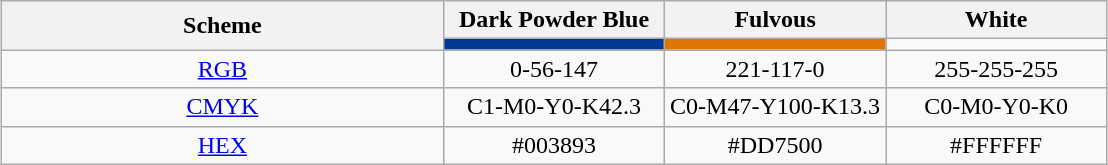<table class="wikitable" style="margin-left: auto; margin-right: auto; text-align:center;">
<tr>
<th rowspan="2">Scheme</th>
<th width="20%">Dark Powder Blue</th>
<th width="20%">Fulvous</th>
<th width="20%">White</th>
</tr>
<tr>
<td style="background:#003893"></td>
<td style="background:#DD7500"></td>
<td style="background:#DDDDD"></td>
</tr>
<tr>
<td><a href='#'>RGB</a></td>
<td>0-56-147</td>
<td>221-117-0</td>
<td>255-255-255</td>
</tr>
<tr>
<td><a href='#'>CMYK</a></td>
<td>C1-M0-Y0-K42.3</td>
<td>C0-M47-Y100-K13.3</td>
<td>C0-M0-Y0-K0</td>
</tr>
<tr>
<td><a href='#'>HEX</a></td>
<td>#003893</td>
<td>#DD7500</td>
<td>#FFFFFF</td>
</tr>
</table>
